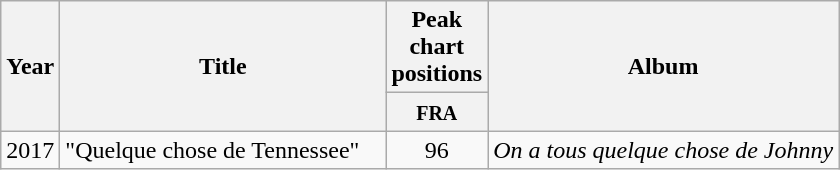<table class="wikitable">
<tr>
<th width="20" rowspan="2">Year</th>
<th width="210" rowspan="2">Title</th>
<th align="center" colspan="1">Peak chart positions</th>
<th align="center" rowspan="2">Album</th>
</tr>
<tr>
<th width="15"><small>FRA</small><br></th>
</tr>
<tr>
<td align="center">2017</td>
<td>"Quelque chose de Tennessee"</td>
<td align="center">96<br></td>
<td align="center"><em>On a tous quelque chose de Johnny</em></td>
</tr>
</table>
